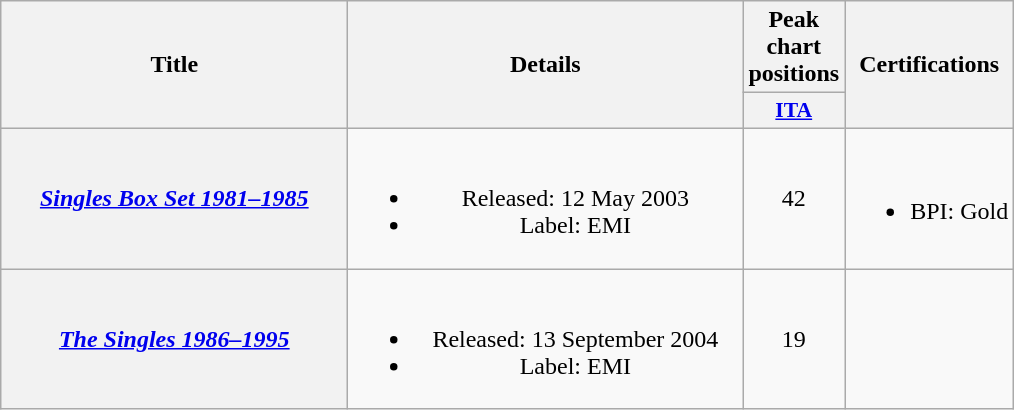<table class="wikitable plainrowheaders" style="text-align:center;">
<tr>
<th scope="col" rowspan="2" style="width:14em;">Title</th>
<th scope="col" rowspan="2" style="width:16em;">Details</th>
<th scope="col" colspan="1">Peak chart positions</th>
<th scope="col" rowspan="2">Certifications</th>
</tr>
<tr>
<th style="width:2em;font-size:90%;"><a href='#'>ITA</a><br></th>
</tr>
<tr>
<th scope="row"><em><a href='#'>Singles Box Set 1981–1985</a></em></th>
<td><br><ul><li>Released: 12 May 2003</li><li>Label: EMI</li></ul></td>
<td>42</td>
<td><br><ul><li>BPI: Gold</li></ul></td>
</tr>
<tr>
<th scope="row"><em><a href='#'>The Singles 1986–1995</a></em></th>
<td><br><ul><li>Released: 13 September 2004</li><li>Label: EMI</li></ul></td>
<td>19</td>
<td></td>
</tr>
</table>
